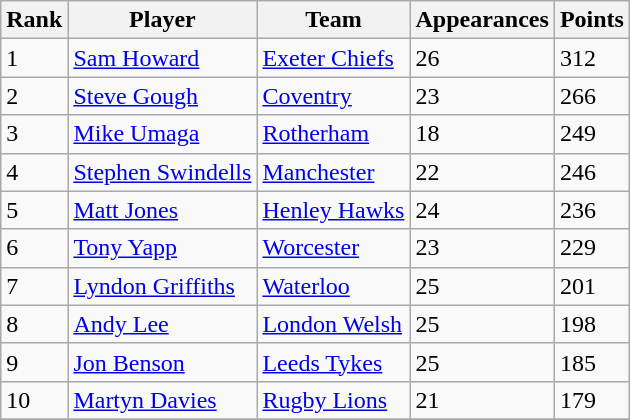<table class="wikitable">
<tr>
<th>Rank</th>
<th>Player</th>
<th>Team</th>
<th>Appearances</th>
<th>Points</th>
</tr>
<tr>
<td>1</td>
<td> <a href='#'>Sam Howard</a></td>
<td><a href='#'>Exeter Chiefs</a></td>
<td>26</td>
<td>312</td>
</tr>
<tr>
<td>2</td>
<td> <a href='#'>Steve Gough</a></td>
<td><a href='#'>Coventry</a></td>
<td>23</td>
<td>266</td>
</tr>
<tr>
<td>3</td>
<td> <a href='#'>Mike Umaga</a></td>
<td><a href='#'>Rotherham</a></td>
<td>18</td>
<td>249</td>
</tr>
<tr>
<td>4</td>
<td> <a href='#'>Stephen Swindells</a></td>
<td><a href='#'>Manchester</a></td>
<td>22</td>
<td>246</td>
</tr>
<tr>
<td>5</td>
<td> <a href='#'>Matt Jones</a></td>
<td><a href='#'>Henley Hawks</a></td>
<td>24</td>
<td>236</td>
</tr>
<tr>
<td>6</td>
<td> <a href='#'>Tony Yapp</a></td>
<td><a href='#'>Worcester</a></td>
<td>23</td>
<td>229</td>
</tr>
<tr>
<td>7</td>
<td> <a href='#'>Lyndon Griffiths</a></td>
<td><a href='#'>Waterloo</a></td>
<td>25</td>
<td>201</td>
</tr>
<tr>
<td>8</td>
<td> <a href='#'>Andy Lee</a></td>
<td><a href='#'>London Welsh</a></td>
<td>25</td>
<td>198</td>
</tr>
<tr>
<td>9</td>
<td> <a href='#'>Jon Benson</a></td>
<td><a href='#'>Leeds Tykes</a></td>
<td>25</td>
<td>185</td>
</tr>
<tr>
<td>10</td>
<td> <a href='#'>Martyn Davies</a></td>
<td><a href='#'>Rugby Lions</a></td>
<td>21</td>
<td>179</td>
</tr>
<tr>
</tr>
</table>
